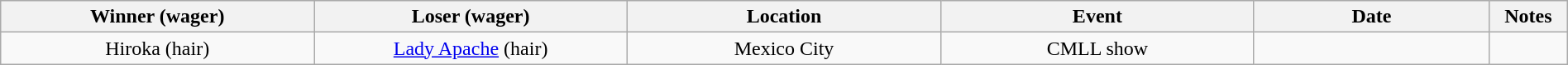<table class="wikitable sortable" width=100%  style="text-align: center">
<tr>
<th width=20% scope="col">Winner (wager)</th>
<th width=20% scope="col">Loser (wager)</th>
<th width=20% scope="col">Location</th>
<th width=20% scope="col">Event</th>
<th width=15% scope="col">Date</th>
<th class="unsortable" width=5% scope="col">Notes</th>
</tr>
<tr>
<td>Hiroka (hair)</td>
<td><a href='#'>Lady Apache</a> (hair)</td>
<td>Mexico City</td>
<td>CMLL show</td>
<td></td>
<td></td>
</tr>
</table>
